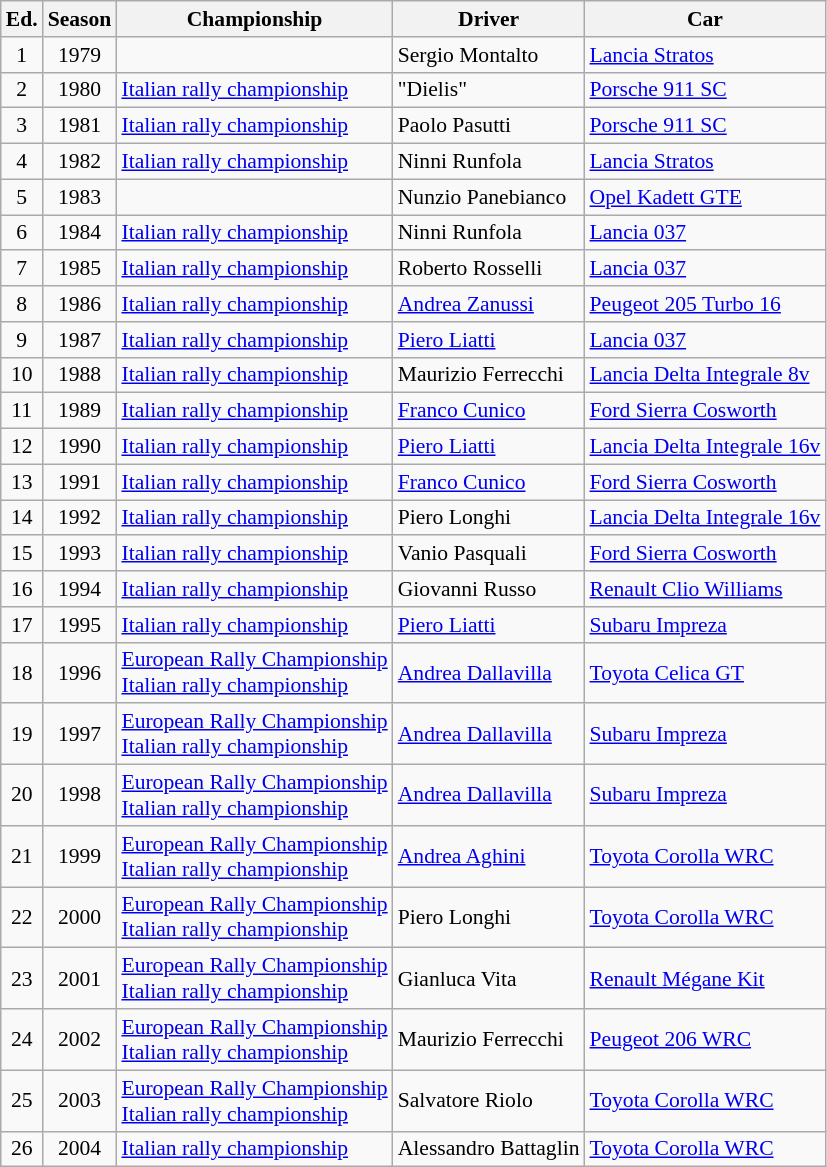<table class="wikitable" style="font-size:90%;" align=center>
<tr>
<th>Ed.</th>
<th>Season</th>
<th>Championship</th>
<th>Driver</th>
<th>Car</th>
</tr>
<tr>
<td align=center>1</td>
<td align=center>1979</td>
<td></td>
<td> Sergio Montalto</td>
<td><a href='#'>Lancia Stratos</a></td>
</tr>
<tr>
<td align=center>2</td>
<td align=center>1980</td>
<td><a href='#'>Italian rally championship</a></td>
<td> "Dielis"</td>
<td><a href='#'>Porsche 911 SC</a></td>
</tr>
<tr>
<td align=center>3</td>
<td align=center>1981</td>
<td><a href='#'>Italian rally championship</a></td>
<td> Paolo Pasutti</td>
<td><a href='#'>Porsche 911 SC</a></td>
</tr>
<tr>
<td align=center>4</td>
<td align=center>1982</td>
<td><a href='#'>Italian rally championship</a></td>
<td> Ninni Runfola</td>
<td><a href='#'>Lancia Stratos</a></td>
</tr>
<tr>
<td align=center>5</td>
<td align=center>1983</td>
<td></td>
<td> Nunzio Panebianco</td>
<td><a href='#'>Opel Kadett GTE</a></td>
</tr>
<tr>
<td align=center>6</td>
<td align=center>1984</td>
<td><a href='#'>Italian rally championship</a></td>
<td> Ninni Runfola</td>
<td><a href='#'>Lancia 037</a></td>
</tr>
<tr>
<td align=center>7</td>
<td align=center>1985</td>
<td><a href='#'>Italian rally championship</a></td>
<td> Roberto Rosselli</td>
<td><a href='#'>Lancia 037</a></td>
</tr>
<tr>
<td align=center>8</td>
<td align=center>1986</td>
<td><a href='#'>Italian rally championship</a></td>
<td> <a href='#'>Andrea Zanussi</a></td>
<td><a href='#'>Peugeot 205 Turbo 16</a></td>
</tr>
<tr>
<td align=center>9</td>
<td align=center>1987</td>
<td><a href='#'>Italian rally championship</a></td>
<td> <a href='#'>Piero Liatti</a></td>
<td><a href='#'>Lancia 037</a></td>
</tr>
<tr>
<td align=center>10</td>
<td align=center>1988</td>
<td><a href='#'>Italian rally championship</a></td>
<td> Maurizio Ferrecchi</td>
<td><a href='#'>Lancia Delta Integrale 8v</a></td>
</tr>
<tr>
<td align=center>11</td>
<td align=center>1989</td>
<td><a href='#'>Italian rally championship</a></td>
<td> <a href='#'>Franco Cunico</a></td>
<td><a href='#'>Ford Sierra Cosworth</a></td>
</tr>
<tr>
<td align=center>12</td>
<td align=center>1990</td>
<td><a href='#'>Italian rally championship</a></td>
<td> <a href='#'>Piero Liatti</a></td>
<td><a href='#'>Lancia Delta Integrale 16v</a></td>
</tr>
<tr>
<td align=center>13</td>
<td align=center>1991</td>
<td><a href='#'>Italian rally championship</a></td>
<td> <a href='#'>Franco Cunico</a></td>
<td><a href='#'>Ford Sierra Cosworth</a></td>
</tr>
<tr>
<td align=center>14</td>
<td align=center>1992</td>
<td><a href='#'>Italian rally championship</a></td>
<td> Piero Longhi</td>
<td><a href='#'>Lancia Delta Integrale 16v</a></td>
</tr>
<tr>
<td align=center>15</td>
<td align=center>1993</td>
<td><a href='#'>Italian rally championship</a></td>
<td> Vanio Pasquali</td>
<td><a href='#'>Ford Sierra Cosworth</a></td>
</tr>
<tr>
<td align=center>16</td>
<td align=center>1994</td>
<td><a href='#'>Italian rally championship</a></td>
<td> Giovanni Russo</td>
<td><a href='#'>Renault Clio Williams</a></td>
</tr>
<tr>
<td align=center>17</td>
<td align=center>1995</td>
<td><a href='#'>Italian rally championship</a></td>
<td> <a href='#'>Piero Liatti</a></td>
<td><a href='#'>Subaru Impreza</a></td>
</tr>
<tr>
<td align=center>18</td>
<td align=center>1996</td>
<td><a href='#'>European Rally Championship</a><br><a href='#'>Italian rally championship</a></td>
<td> <a href='#'>Andrea Dallavilla</a></td>
<td><a href='#'>Toyota Celica GT</a></td>
</tr>
<tr>
<td align=center>19</td>
<td align=center>1997</td>
<td><a href='#'>European Rally Championship</a><br><a href='#'>Italian rally championship</a></td>
<td> <a href='#'>Andrea Dallavilla</a></td>
<td><a href='#'>Subaru Impreza</a></td>
</tr>
<tr>
<td align=center>20</td>
<td align=center>1998</td>
<td><a href='#'>European Rally Championship</a><br><a href='#'>Italian rally championship</a></td>
<td> <a href='#'>Andrea Dallavilla</a></td>
<td><a href='#'>Subaru Impreza</a></td>
</tr>
<tr>
<td align=center>21</td>
<td align=center>1999</td>
<td><a href='#'>European Rally Championship</a><br><a href='#'>Italian rally championship</a></td>
<td> <a href='#'>Andrea Aghini</a></td>
<td><a href='#'>Toyota Corolla WRC</a></td>
</tr>
<tr>
<td align=center>22</td>
<td align=center>2000</td>
<td><a href='#'>European Rally Championship</a> <br> <a href='#'>Italian rally championship</a></td>
<td> Piero Longhi</td>
<td><a href='#'>Toyota Corolla WRC</a></td>
</tr>
<tr>
<td align=center>23</td>
<td align=center>2001</td>
<td><a href='#'>European Rally Championship</a><br><a href='#'>Italian rally championship</a></td>
<td> Gianluca Vita</td>
<td><a href='#'>Renault Mégane Kit</a></td>
</tr>
<tr>
<td align=center>24</td>
<td align=center>2002</td>
<td><a href='#'>European Rally Championship</a><br><a href='#'>Italian rally championship</a></td>
<td> Maurizio Ferrecchi</td>
<td><a href='#'>Peugeot 206 WRC</a></td>
</tr>
<tr>
<td align=center>25</td>
<td align=center>2003</td>
<td><a href='#'>European Rally Championship</a><br><a href='#'>Italian rally championship</a></td>
<td> Salvatore Riolo</td>
<td><a href='#'>Toyota Corolla WRC</a></td>
</tr>
<tr>
<td align=center>26</td>
<td align=center>2004</td>
<td><a href='#'>Italian rally championship</a></td>
<td> Alessandro Battaglin</td>
<td><a href='#'>Toyota Corolla WRC</a></td>
</tr>
</table>
